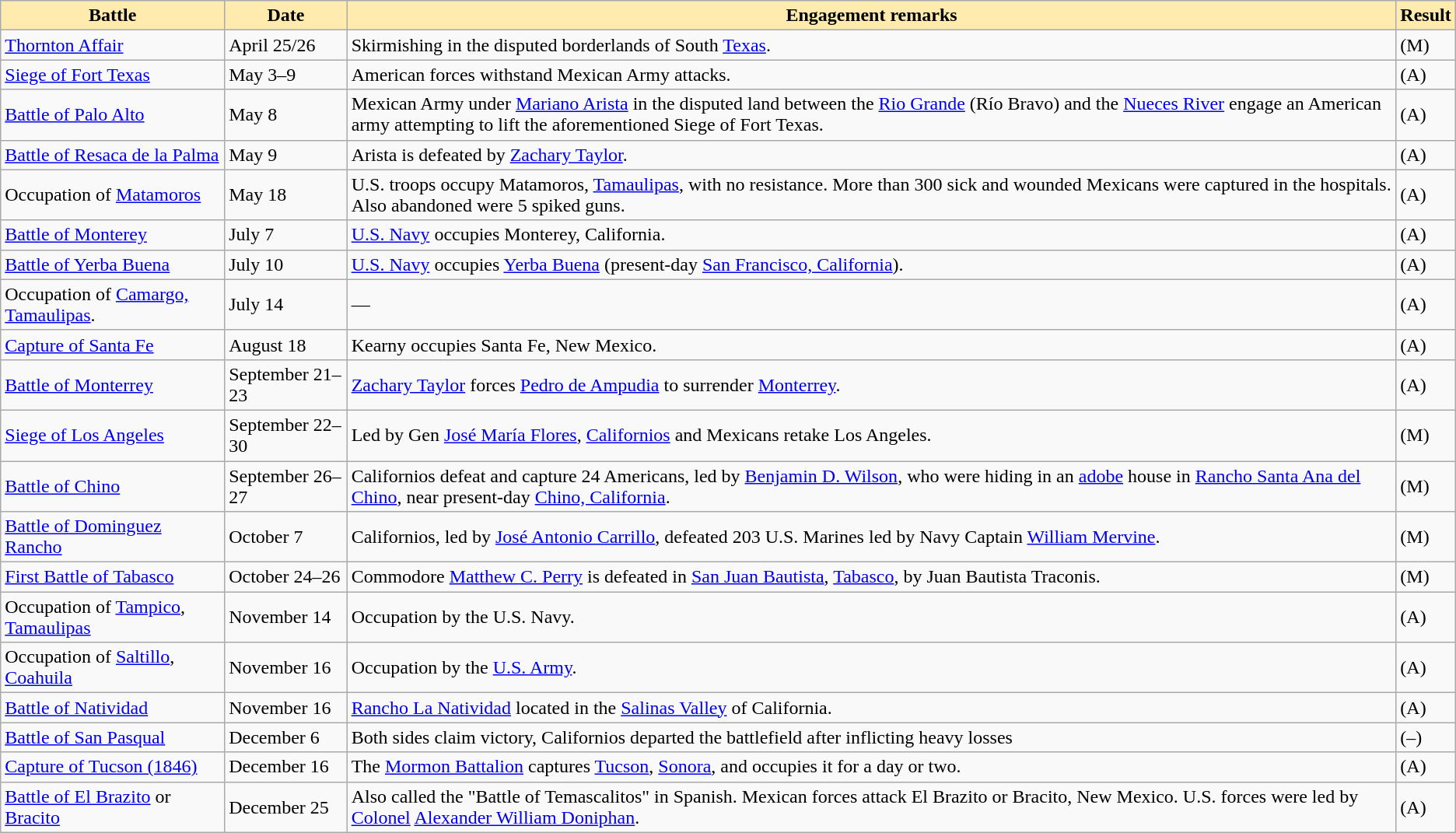<table class="wikitable sortable">
<tr>
<th style="background: #FFEBAD; color: black;"><strong>Battle</strong></th>
<th style="background: #FFEBAD; color: black;"><strong>Date</strong></th>
<th style="background: #FFEBAD; color: black;">Engagement remarks</th>
<th style="background: #FFEBAD; color: black;"><strong>Result</strong></th>
</tr>
<tr>
<td><a href='#'>Thornton Affair</a></td>
<td>April 25/26</td>
<td>Skirmishing in the disputed borderlands of South <a href='#'>Texas</a>.</td>
<td>(M)</td>
</tr>
<tr>
<td><a href='#'>Siege of Fort Texas</a></td>
<td>May 3–9</td>
<td>American forces withstand Mexican Army attacks.</td>
<td>(A)</td>
</tr>
<tr>
<td><a href='#'>Battle of Palo Alto</a></td>
<td>May 8</td>
<td>Mexican Army under <a href='#'>Mariano Arista</a> in the disputed land between the <a href='#'>Rio Grande</a> (Río Bravo) and the <a href='#'>Nueces River</a> engage an American army attempting to lift the aforementioned Siege of Fort Texas.</td>
<td>(A)</td>
</tr>
<tr>
<td><a href='#'>Battle of Resaca de la Palma</a></td>
<td>May 9</td>
<td>Arista is defeated by <a href='#'>Zachary Taylor</a>.</td>
<td>(A)</td>
</tr>
<tr>
<td>Occupation of <a href='#'>Matamoros</a></td>
<td>May 18</td>
<td>U.S. troops occupy Matamoros, <a href='#'>Tamaulipas</a>, with no resistance. More than 300 sick and wounded Mexicans were captured in the hospitals. Also abandoned were 5 spiked guns.</td>
<td>(A)</td>
</tr>
<tr>
<td><a href='#'>Battle of Monterey</a></td>
<td>July 7</td>
<td><a href='#'>U.S. Navy</a> occupies Monterey, California.</td>
<td>(A)</td>
</tr>
<tr>
<td><a href='#'>Battle of Yerba Buena</a></td>
<td>July 10</td>
<td><a href='#'>U.S. Navy</a> occupies <a href='#'>Yerba Buena</a> (present-day <a href='#'>San Francisco, California</a>).</td>
<td>(A)</td>
</tr>
<tr>
<td align="left">Occupation of <a href='#'>Camargo, Tamaulipas</a>.</td>
<td>July 14</td>
<td align="left">—</td>
<td>(A)</td>
</tr>
<tr>
<td><a href='#'>Capture of Santa Fe</a></td>
<td>August 18</td>
<td>Kearny occupies Santa Fe, New Mexico.</td>
<td>(A)</td>
</tr>
<tr>
<td><a href='#'>Battle of Monterrey</a></td>
<td>September 21–23</td>
<td><a href='#'>Zachary Taylor</a> forces <a href='#'>Pedro de Ampudia</a> to surrender <a href='#'>Monterrey</a>.</td>
<td>(A)</td>
</tr>
<tr>
<td><a href='#'>Siege of Los Angeles</a></td>
<td>September 22–30</td>
<td>Led by Gen <a href='#'>José María Flores</a>, <a href='#'>Californios</a> and Mexicans retake Los Angeles.</td>
<td>(M)</td>
</tr>
<tr>
<td><a href='#'>Battle of Chino</a></td>
<td>September 26–27</td>
<td>Californios defeat and capture 24 Americans, led by <a href='#'>Benjamin D. Wilson</a>, who were hiding in an <a href='#'>adobe</a> house in <a href='#'>Rancho Santa Ana del Chino</a>, near present-day <a href='#'>Chino, California</a>.</td>
<td>(M)</td>
</tr>
<tr>
<td><a href='#'>Battle of Dominguez Rancho</a></td>
<td>October 7</td>
<td>Californios, led by <a href='#'>José Antonio Carrillo</a>, defeated 203 U.S. Marines led by Navy Captain <a href='#'>William Mervine</a>.</td>
<td>(M)</td>
</tr>
<tr>
<td><a href='#'>First Battle of Tabasco</a></td>
<td>October 24–26</td>
<td>Commodore <a href='#'>Matthew C. Perry</a> is defeated in <a href='#'>San Juan Bautista</a>, <a href='#'>Tabasco</a>, by Juan Bautista Traconis.</td>
<td>(M)</td>
</tr>
<tr>
<td align="left">Occupation of <a href='#'>Tampico</a>, <a href='#'>Tamaulipas</a></td>
<td>November 14</td>
<td>Occupation by the U.S. Navy.</td>
<td>(A)</td>
</tr>
<tr>
<td align="left">Occupation of <a href='#'>Saltillo</a>, <a href='#'>Coahuila</a></td>
<td>November 16</td>
<td>Occupation by the <a href='#'>U.S. Army</a>.</td>
<td>(A)</td>
</tr>
<tr>
<td><a href='#'>Battle of Natividad</a></td>
<td>November 16</td>
<td><a href='#'>Rancho La Natividad</a> located in the <a href='#'>Salinas Valley</a> of California.</td>
<td>(A)</td>
</tr>
<tr>
<td><a href='#'>Battle of San Pasqual</a></td>
<td>December 6</td>
<td>Both sides claim victory, Californios departed the battlefield after inflicting heavy losses</td>
<td>(–)</td>
</tr>
<tr>
<td><a href='#'>Capture of Tucson (1846)</a></td>
<td>December 16</td>
<td>The <a href='#'>Mormon Battalion</a> captures <a href='#'>Tucson</a>, <a href='#'>Sonora</a>, and occupies it for a day or two.</td>
<td>(A)</td>
</tr>
<tr>
<td><a href='#'>Battle of El Brazito</a> or <a href='#'>Bracito</a></td>
<td>December 25</td>
<td>Also called the "Battle of Temascalitos" in Spanish. Mexican forces attack El Brazito or Bracito, New Mexico. U.S. forces were led by <a href='#'>Colonel</a> <a href='#'>Alexander William Doniphan</a>.</td>
<td>(A)</td>
</tr>
</table>
